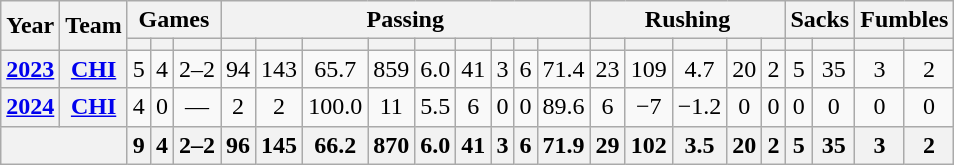<table class="wikitable" style="text-align:center;">
<tr>
<th rowspan="2">Year</th>
<th rowspan="2">Team</th>
<th colspan="3">Games</th>
<th colspan="9">Passing</th>
<th colspan="5">Rushing</th>
<th colspan="2">Sacks</th>
<th colspan="2">Fumbles</th>
</tr>
<tr>
<th></th>
<th></th>
<th></th>
<th></th>
<th></th>
<th></th>
<th></th>
<th></th>
<th></th>
<th></th>
<th></th>
<th></th>
<th></th>
<th></th>
<th></th>
<th></th>
<th></th>
<th></th>
<th></th>
<th></th>
<th></th>
</tr>
<tr>
<th><a href='#'>2023</a></th>
<th><a href='#'>CHI</a></th>
<td>5</td>
<td>4</td>
<td>2–2</td>
<td>94</td>
<td>143</td>
<td>65.7</td>
<td>859</td>
<td>6.0</td>
<td>41</td>
<td>3</td>
<td>6</td>
<td>71.4</td>
<td>23</td>
<td>109</td>
<td>4.7</td>
<td>20</td>
<td>2</td>
<td>5</td>
<td>35</td>
<td>3</td>
<td>2</td>
</tr>
<tr>
<th><a href='#'>2024</a></th>
<th><a href='#'>CHI</a></th>
<td>4</td>
<td>0</td>
<td>—</td>
<td>2</td>
<td>2</td>
<td>100.0</td>
<td>11</td>
<td>5.5</td>
<td>6</td>
<td>0</td>
<td>0</td>
<td>89.6</td>
<td>6</td>
<td>−7</td>
<td>−1.2</td>
<td>0</td>
<td>0</td>
<td>0</td>
<td>0</td>
<td>0</td>
<td>0</td>
</tr>
<tr>
<th colspan="2"></th>
<th>9</th>
<th>4</th>
<th>2–2</th>
<th>96</th>
<th>145</th>
<th>66.2</th>
<th>870</th>
<th>6.0</th>
<th>41</th>
<th>3</th>
<th>6</th>
<th>71.9</th>
<th>29</th>
<th>102</th>
<th>3.5</th>
<th>20</th>
<th>2</th>
<th>5</th>
<th>35</th>
<th>3</th>
<th>2</th>
</tr>
</table>
